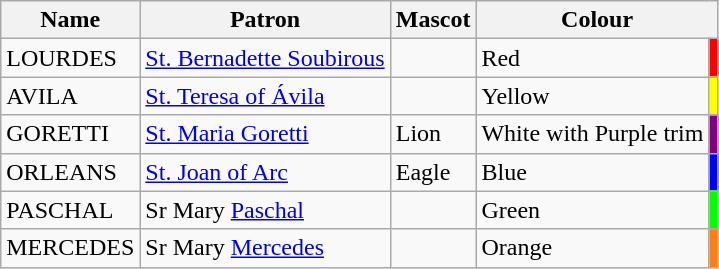<table class="wikitable">
<tr>
<th>Name</th>
<th>Patron</th>
<th>Mascot</th>
<th colspan="2">Colour</th>
</tr>
<tr>
<td>LOURDES</td>
<td><a href='#'>St. Bernadette Soubirous</a></td>
<td></td>
<td>Red</td>
<td style="background:#F00; font-family:monospace;"></td>
</tr>
<tr>
<td>AVILA</td>
<td><a href='#'>St. Teresa of Ávila</a></td>
<td></td>
<td>Yellow</td>
<td style="background:#ff0; font-family:monospace;"></td>
</tr>
<tr>
<td>GORETTI</td>
<td><a href='#'>St. Maria Goretti</a></td>
<td>Lion</td>
<td>White with Purple trim</td>
<td style="background:purple; font-family:monospace;"></td>
</tr>
<tr>
<td>ORLEANS</td>
<td><a href='#'>St. Joan of Arc</a></td>
<td>Eagle</td>
<td>Blue</td>
<td style="background:#00f; font-family:monospace;"></td>
</tr>
<tr>
<td>PASCHAL</td>
<td>Sr Mary <a href='#'>Paschal</a></td>
<td></td>
<td>Green</td>
<td style="background:#0f0; font-family:monospace;"></td>
</tr>
<tr>
<td>MERCEDES</td>
<td>Sr Mary <a href='#'>Mercedes</a></td>
<td></td>
<td>Orange</td>
<td style="background:#F88017; font-family:monospace;"></td>
</tr>
</table>
